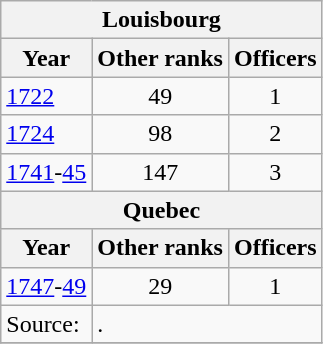<table class=wikitable>
<tr>
<th colspan = 4>Louisbourg</th>
</tr>
<tr>
<th colspan = 1>Year</th>
<th>Other ranks</th>
<th>Officers</th>
</tr>
<tr>
<td><a href='#'>1722</a></td>
<td style="text-align:center;">49</td>
<td style="text-align:center;">1</td>
</tr>
<tr>
<td><a href='#'>1724</a></td>
<td style="text-align:center;">98</td>
<td style="text-align:center;">2</td>
</tr>
<tr>
<td><a href='#'>1741</a>-<a href='#'>45</a></td>
<td style="text-align:center;">147</td>
<td style="text-align:center;">3</td>
</tr>
<tr>
<th colspan = 4>Quebec</th>
</tr>
<tr>
<th colspan = 1>Year</th>
<th>Other ranks</th>
<th>Officers</th>
</tr>
<tr>
<td><a href='#'>1747</a>-<a href='#'>49</a></td>
<td style="text-align:center;">29</td>
<td style="text-align:center;">1</td>
</tr>
<tr>
<td>Source:</td>
<td colspan=2>.</td>
</tr>
<tr>
</tr>
</table>
